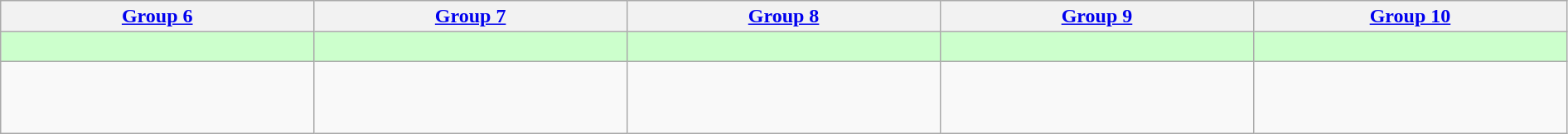<table class="wikitable" width="99.75%">
<tr align="center">
<th width=20%><a href='#'>Group 6</a></th>
<th width=20%><a href='#'>Group 7</a></th>
<th width=20%><a href='#'>Group 8</a></th>
<th width=20%><a href='#'>Group 9</a></th>
<th width=20%><a href='#'>Group 10</a></th>
</tr>
<tr style="background:#ccffcc; font-size:90%">
<td style="vertical-align:top"></td>
<td style="vertical-align:top"></td>
<td style="vertical-align:top"></td>
<td style="vertical-align:top"><br></td>
<td style="vertical-align:top"><br></td>
</tr>
<tr style="font-size:90%">
<td style="vertical-align:top"><br><br><br></td>
<td style="vertical-align:top"><br><br><br></td>
<td style="vertical-align:top"><br><br><br></td>
<td style="vertical-align:top"><br><br></td>
<td style="vertical-align:top"><br><br></td>
</tr>
</table>
